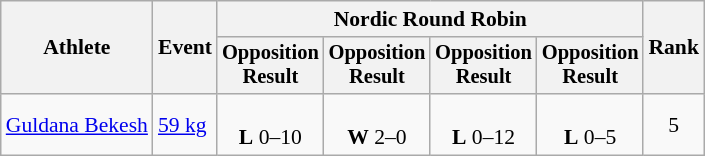<table class="wikitable" style="font-size:90%; text-align:center">
<tr>
<th rowspan=2>Athlete</th>
<th rowspan=2>Event</th>
<th colspan=4>Nordic Round Robin</th>
<th rowspan=2>Rank</th>
</tr>
<tr style="font-size: 95%">
<th>Opposition<br>Result</th>
<th>Opposition<br>Result</th>
<th>Opposition<br>Result</th>
<th>Opposition<br>Result</th>
</tr>
<tr>
<td align=left><a href='#'>Guldana Bekesh</a></td>
<td align=left><a href='#'>59 kg</a></td>
<td><br><strong>L</strong> 0–10</td>
<td><br><strong>W</strong> 2–0</td>
<td><br><strong>L</strong> 0–12</td>
<td><br><strong>L</strong> 0–5</td>
<td>5</td>
</tr>
</table>
